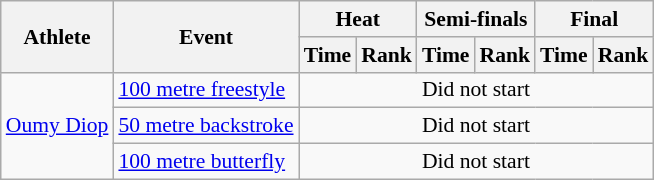<table class="wikitable" style="font-size:90%; text-align:center">
<tr>
<th rowspan="2">Athlete</th>
<th rowspan="2">Event</th>
<th colspan="2">Heat</th>
<th colspan="2">Semi-finals</th>
<th colspan="2">Final</th>
</tr>
<tr>
<th>Time</th>
<th>Rank</th>
<th>Time</th>
<th>Rank</th>
<th>Time</th>
<th>Rank</th>
</tr>
<tr>
<td align="left" rowspan="3"><a href='#'>Oumy Diop</a></td>
<td align="left"><a href='#'>100 metre freestyle</a></td>
<td colspan="6">Did not start</td>
</tr>
<tr>
<td align="left"><a href='#'>50 metre backstroke</a></td>
<td colspan="6">Did not start</td>
</tr>
<tr>
<td align="left"><a href='#'>100 metre butterfly</a></td>
<td colspan="6">Did not start</td>
</tr>
</table>
